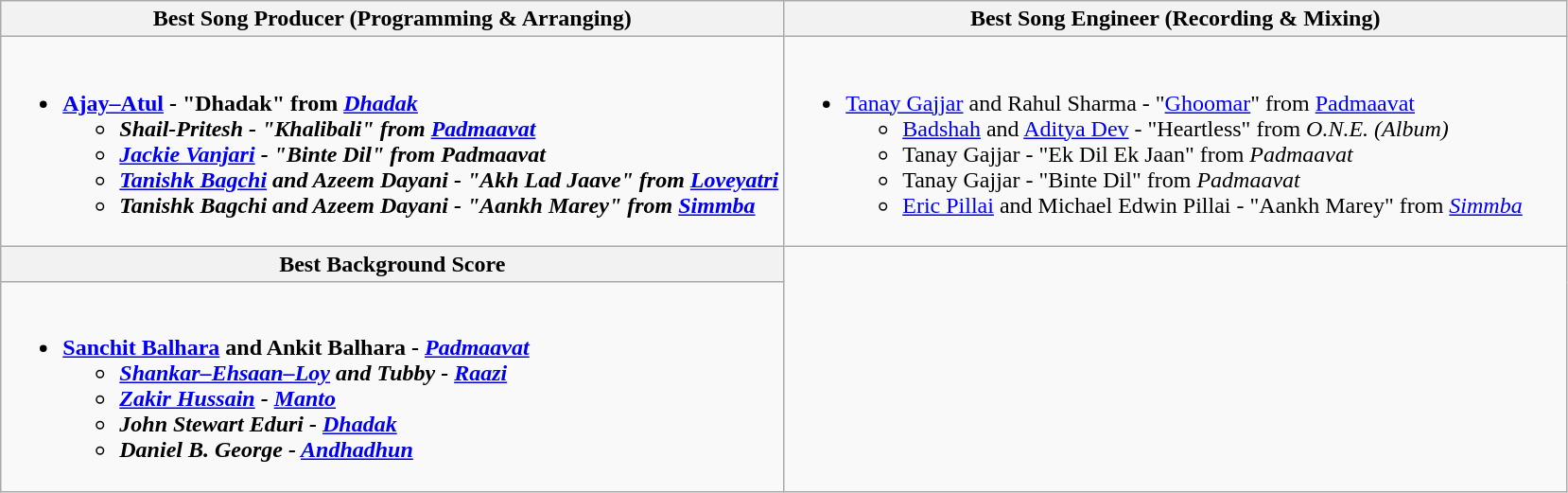<table class="wikitable">
<tr>
<th style="width:50%;">Best Song Producer (Programming & Arranging)</th>
<th style="width:50%;">Best Song Engineer (Recording & Mixing)</th>
</tr>
<tr>
<td valign="top"><br><ul><li><strong><a href='#'>Ajay–Atul</a> - "Dhadak" from <em><a href='#'>Dhadak</a><strong><em><ul><li>Shail-Pritesh - "Khalibali" from </em><a href='#'>Padmaavat</a><em></li><li><a href='#'>Jackie Vanjari</a> - "Binte Dil" from </em>Padmaavat<em></li><li><a href='#'>Tanishk Bagchi</a> and Azeem Dayani - "Akh Lad Jaave" from </em><a href='#'>Loveyatri</a><em></li><li>Tanishk Bagchi and Azeem Dayani - "Aankh Marey" from </em><a href='#'>Simmba</a><em></li></ul></li></ul></td>
<td valign="top"><br><ul><li></strong><a href='#'>Tanay Gajjar</a> and Rahul Sharma - "<a href='#'>Ghoomar</a>" from </em><a href='#'>Padmaavat</a></em></strong><ul><li><a href='#'>Badshah</a> and <a href='#'>Aditya Dev</a> - "Heartless" from <em>O.N.E. (Album)</em></li><li>Tanay Gajjar - "Ek Dil Ek Jaan" from <em>Padmaavat</em></li><li>Tanay Gajjar - "Binte Dil" from <em>Padmaavat</em></li><li><a href='#'>Eric Pillai</a> and Michael Edwin Pillai - "Aankh Marey" from <em><a href='#'>Simmba</a></em></li></ul></li></ul></td>
</tr>
<tr>
<th>Best Background Score</th>
</tr>
<tr>
<td valign="top"><br><ul><li><strong><a href='#'>Sanchit Balhara</a> and Ankit Balhara - <em><a href='#'>Padmaavat</a><strong><em><ul><li><a href='#'>Shankar–Ehsaan–Loy</a> and Tubby - </em><a href='#'>Raazi</a><em></li><li><a href='#'>Zakir Hussain</a> - </em><a href='#'>Manto</a><em></li><li>John Stewart Eduri - </em><a href='#'>Dhadak</a><em></li><li>Daniel B. George - </em><a href='#'>Andhadhun</a><em></li></ul></li></ul></td>
</tr>
</table>
